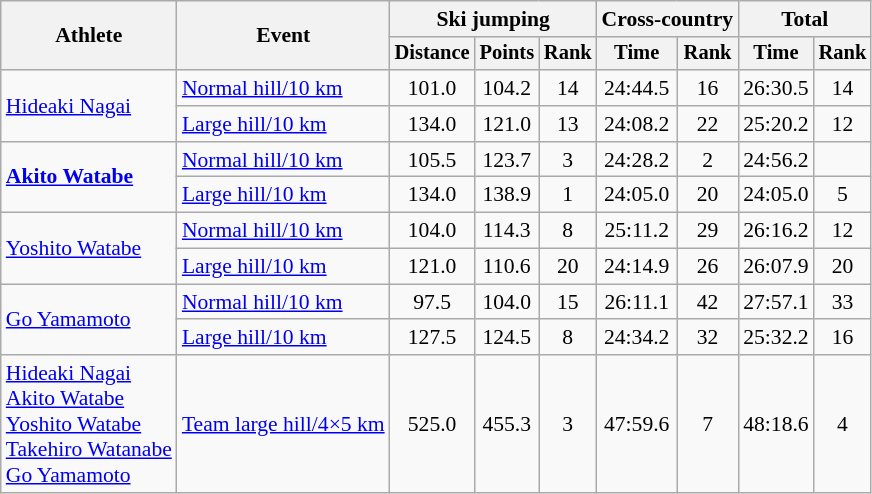<table class="wikitable" style="font-size:90%">
<tr>
<th rowspan="2">Athlete</th>
<th rowspan="2">Event</th>
<th colspan="3">Ski jumping</th>
<th colspan="2">Cross-country</th>
<th colspan="2">Total</th>
</tr>
<tr style="font-size:95%">
<th>Distance</th>
<th>Points</th>
<th>Rank</th>
<th>Time</th>
<th>Rank</th>
<th>Time</th>
<th>Rank</th>
</tr>
<tr align=center>
<td align=left rowspan=2><a href='#'>Hideaki Nagai</a></td>
<td align=left><a href='#'>Normal hill/10 km</a></td>
<td>101.0</td>
<td>104.2</td>
<td>14</td>
<td>24:44.5</td>
<td>16</td>
<td>26:30.5</td>
<td>14</td>
</tr>
<tr align=center>
<td align=left><a href='#'>Large hill/10 km</a></td>
<td>134.0</td>
<td>121.0</td>
<td>13</td>
<td>24:08.2</td>
<td>22</td>
<td>25:20.2</td>
<td>12</td>
</tr>
<tr align=center>
<td align=left rowspan=2><strong><a href='#'>Akito Watabe</a></strong></td>
<td align=left><a href='#'>Normal hill/10 km</a></td>
<td>105.5</td>
<td>123.7</td>
<td>3</td>
<td>24:28.2</td>
<td>2</td>
<td>24:56.2</td>
<td></td>
</tr>
<tr align=center>
<td align=left><a href='#'>Large hill/10 km</a></td>
<td>134.0</td>
<td>138.9</td>
<td>1</td>
<td>24:05.0</td>
<td>20</td>
<td>24:05.0</td>
<td>5</td>
</tr>
<tr align=center>
<td align=left rowspan=2><a href='#'>Yoshito Watabe</a></td>
<td align=left><a href='#'>Normal hill/10 km</a></td>
<td>104.0</td>
<td>114.3</td>
<td>8</td>
<td>25:11.2</td>
<td>29</td>
<td>26:16.2</td>
<td>12</td>
</tr>
<tr align=center>
<td align=left><a href='#'>Large hill/10 km</a></td>
<td>121.0</td>
<td>110.6</td>
<td>20</td>
<td>24:14.9</td>
<td>26</td>
<td>26:07.9</td>
<td>20</td>
</tr>
<tr align=center>
<td align=left rowspan=2><a href='#'>Go Yamamoto</a></td>
<td align=left><a href='#'>Normal hill/10 km</a></td>
<td>97.5</td>
<td>104.0</td>
<td>15</td>
<td>26:11.1</td>
<td>42</td>
<td>27:57.1</td>
<td>33</td>
</tr>
<tr align=center>
<td align=left><a href='#'>Large hill/10 km</a></td>
<td>127.5</td>
<td>124.5</td>
<td>8</td>
<td>24:34.2</td>
<td>32</td>
<td>25:32.2</td>
<td>16</td>
</tr>
<tr align=center>
<td align=left><a href='#'>Hideaki Nagai</a><br><a href='#'>Akito Watabe</a><br><a href='#'>Yoshito Watabe</a><br><a href='#'>Takehiro Watanabe</a><br><a href='#'>Go Yamamoto</a></td>
<td align=left><a href='#'>Team large hill/4×5 km</a></td>
<td>525.0</td>
<td>455.3</td>
<td>3</td>
<td>47:59.6</td>
<td>7</td>
<td>48:18.6</td>
<td>4</td>
</tr>
</table>
